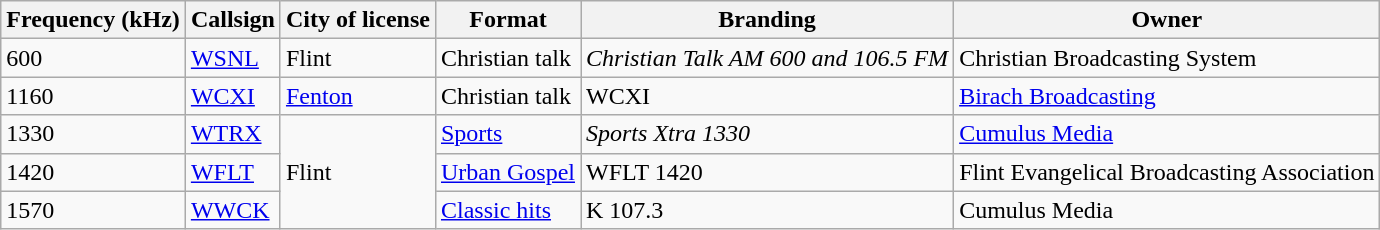<table class="wikitable sortable">
<tr>
<th>Frequency (kHz)</th>
<th>Callsign</th>
<th>City of license</th>
<th>Format</th>
<th>Branding</th>
<th>Owner</th>
</tr>
<tr>
<td>600</td>
<td><a href='#'>WSNL</a></td>
<td>Flint</td>
<td>Christian talk</td>
<td><em>Christian Talk AM 600 and 106.5 FM</em></td>
<td>Christian Broadcasting System</td>
</tr>
<tr>
<td>1160</td>
<td><a href='#'>WCXI</a></td>
<td><a href='#'>Fenton</a></td>
<td>Christian talk</td>
<td>WCXI</td>
<td><a href='#'>Birach Broadcasting</a></td>
</tr>
<tr>
<td>1330</td>
<td><a href='#'>WTRX</a></td>
<td rowspan=3>Flint</td>
<td><a href='#'>Sports</a></td>
<td><em>Sports Xtra 1330</em></td>
<td><a href='#'>Cumulus Media</a></td>
</tr>
<tr>
<td>1420</td>
<td><a href='#'>WFLT</a></td>
<td><a href='#'>Urban Gospel</a></td>
<td>WFLT 1420</td>
<td>Flint Evangelical Broadcasting Association</td>
</tr>
<tr>
<td>1570</td>
<td><a href='#'>WWCK</a></td>
<td><a href='#'>Classic hits</a></td>
<td>K 107.3</td>
<td>Cumulus Media</td>
</tr>
</table>
